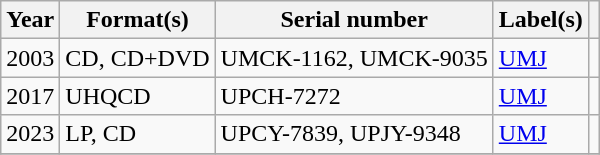<table class="wikitable sortable plainrowheaders">
<tr>
<th scope="col">Year</th>
<th scope="col">Format(s)</th>
<th scope="col">Serial number</th>
<th scope="col">Label(s)</th>
<th scope="col"></th>
</tr>
<tr>
<td>2003</td>
<td>CD, CD+DVD</td>
<td>UMCK-1162, UMCK-9035</td>
<td><a href='#'>UMJ</a></td>
<td></td>
</tr>
<tr>
<td>2017</td>
<td>UHQCD</td>
<td>UPCH-7272</td>
<td><a href='#'>UMJ</a></td>
<td></td>
</tr>
<tr>
<td>2023</td>
<td>LP, CD</td>
<td>UPCY-7839, UPJY-9348</td>
<td><a href='#'>UMJ</a></td>
<td></td>
</tr>
<tr>
</tr>
</table>
